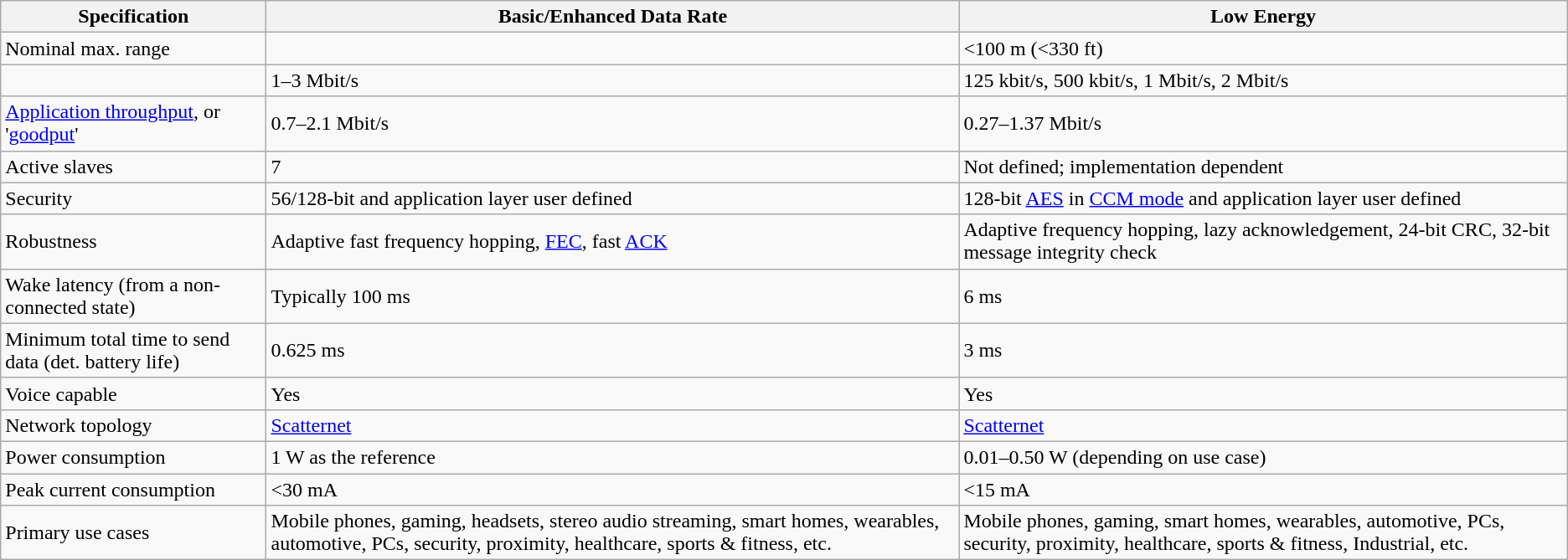<table class="wikitable">
<tr>
<th>Specification</th>
<th>Basic/Enhanced Data Rate</th>
<th>Low Energy</th>
</tr>
<tr>
<td>Nominal max. range</td>
<td></td>
<td><100 m (<330 ft)</td>
</tr>
<tr>
<td></td>
<td>1–3 Mbit/s</td>
<td>125 kbit/s, 500 kbit/s, 1 Mbit/s, 2 Mbit/s</td>
</tr>
<tr>
<td><a href='#'>Application throughput</a>, or '<a href='#'>goodput</a>'</td>
<td>0.7–2.1 Mbit/s</td>
<td>0.27–1.37 Mbit/s</td>
</tr>
<tr>
<td>Active slaves</td>
<td>7</td>
<td>Not defined; implementation dependent</td>
</tr>
<tr>
<td>Security</td>
<td>56/128-bit and application layer user defined</td>
<td>128-bit <a href='#'>AES</a> in <a href='#'>CCM mode</a> and application layer user defined</td>
</tr>
<tr>
<td>Robustness</td>
<td>Adaptive fast frequency hopping, <a href='#'>FEC</a>, fast <a href='#'>ACK</a></td>
<td>Adaptive frequency hopping, lazy acknowledgement, 24-bit CRC, 32-bit message integrity check</td>
</tr>
<tr>
<td>Wake latency (from a non-connected state)</td>
<td>Typically 100 ms</td>
<td>6 ms</td>
</tr>
<tr>
<td>Minimum total time to send data (det. battery life)</td>
<td>0.625 ms</td>
<td>3 ms</td>
</tr>
<tr>
<td>Voice capable</td>
<td>Yes</td>
<td>Yes</td>
</tr>
<tr>
<td>Network topology</td>
<td><a href='#'>Scatternet</a></td>
<td><a href='#'>Scatternet</a></td>
</tr>
<tr>
<td>Power consumption</td>
<td>1 W as the reference</td>
<td>0.01–0.50 W (depending on use case)</td>
</tr>
<tr>
<td>Peak current consumption</td>
<td><30 mA</td>
<td><15 mA</td>
</tr>
<tr>
<td>Primary use cases</td>
<td>Mobile phones, gaming, headsets, stereo audio streaming, smart homes, wearables, automotive, PCs, security, proximity, healthcare, sports & fitness, etc.</td>
<td>Mobile phones, gaming, smart homes, wearables, automotive, PCs, security, proximity, healthcare, sports & fitness, Industrial, etc.</td>
</tr>
</table>
